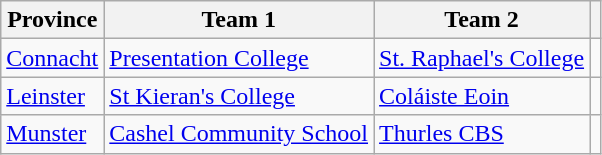<table class="wikitable">
<tr>
<th>Province</th>
<th>Team 1</th>
<th>Team 2</th>
<th></th>
</tr>
<tr>
<td><a href='#'>Connacht</a></td>
<td><a href='#'>Presentation College</a></td>
<td><a href='#'>St. Raphael's College</a></td>
<td></td>
</tr>
<tr>
<td><a href='#'>Leinster</a></td>
<td><a href='#'>St Kieran's College</a></td>
<td><a href='#'>Coláiste Eoin</a></td>
<td></td>
</tr>
<tr>
<td><a href='#'>Munster</a></td>
<td><a href='#'>Cashel Community School</a></td>
<td><a href='#'>Thurles CBS</a></td>
<td></td>
</tr>
</table>
